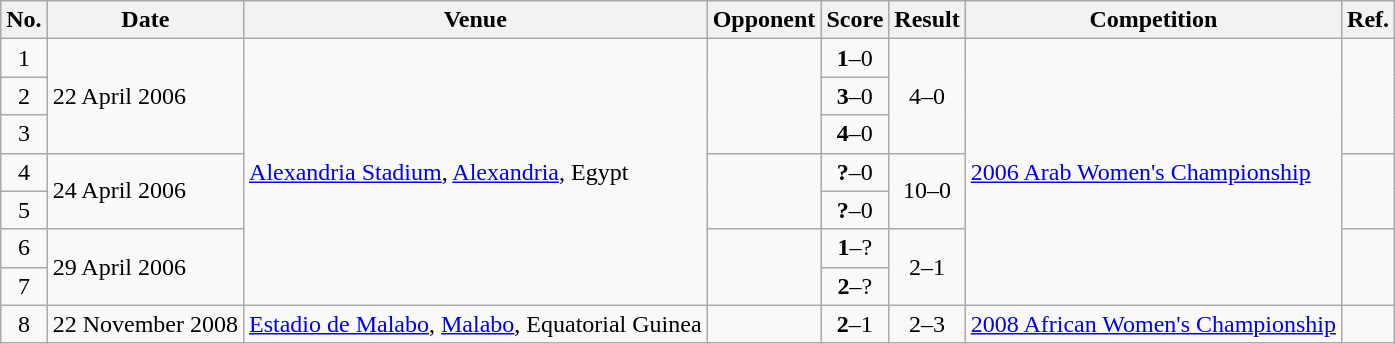<table class="wikitable">
<tr>
<th>No.</th>
<th>Date</th>
<th>Venue</th>
<th>Opponent</th>
<th>Score</th>
<th>Result</th>
<th>Competition</th>
<th>Ref.</th>
</tr>
<tr>
<td style="text-align:center;">1</td>
<td rowspan=3>22 April 2006</td>
<td rowspan=7><a href='#'>Alexandria Stadium</a>, <a href='#'>Alexandria</a>, Egypt</td>
<td rowspan=3></td>
<td style="text-align:center;"><strong>1</strong>–0</td>
<td rowspan=3 style="text-align:center;">4–0</td>
<td rowspan=7><a href='#'>2006 Arab Women's Championship</a></td>
<td rowspan=3></td>
</tr>
<tr style="text-align:center;">
<td>2</td>
<td><strong>3</strong>–0</td>
</tr>
<tr style="text-align:center;">
<td>3</td>
<td><strong>4</strong>–0</td>
</tr>
<tr>
<td style="text-align:center;">4</td>
<td rowspan=2>24 April 2006</td>
<td rowspan=2></td>
<td style="text-align:center;"><strong>?</strong>–0</td>
<td rowspan=2 style="text-align:center;">10–0</td>
<td rowspan=2></td>
</tr>
<tr style="text-align:center;">
<td>5</td>
<td><strong>?</strong>–0</td>
</tr>
<tr>
<td style="text-align:center;">6</td>
<td rowspan=2>29 April 2006</td>
<td rowspan=2></td>
<td style="text-align:center;"><strong>1</strong>–?</td>
<td rowspan=2 style="text-align:center;">2–1</td>
<td rowspan=2></td>
</tr>
<tr style="text-align:center;">
<td>7</td>
<td><strong>2</strong>–?</td>
</tr>
<tr>
<td style="text-align:center;">8</td>
<td>22 November 2008</td>
<td><a href='#'>Estadio de Malabo</a>, <a href='#'>Malabo</a>, Equatorial Guinea</td>
<td></td>
<td style="text-align:center;"><strong>2</strong>–1</td>
<td style="text-align:center;">2–3</td>
<td><a href='#'>2008 African Women's Championship</a></td>
<td></td>
</tr>
</table>
